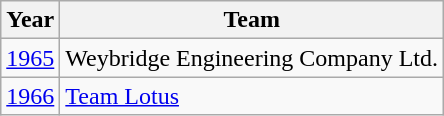<table class="wikitable sortable">
<tr>
<th>Year</th>
<th>Team</th>
</tr>
<tr>
<td><a href='#'>1965</a></td>
<td>Weybridge Engineering Company Ltd.</td>
</tr>
<tr>
<td><a href='#'>1966</a></td>
<td><a href='#'>Team Lotus</a></td>
</tr>
</table>
